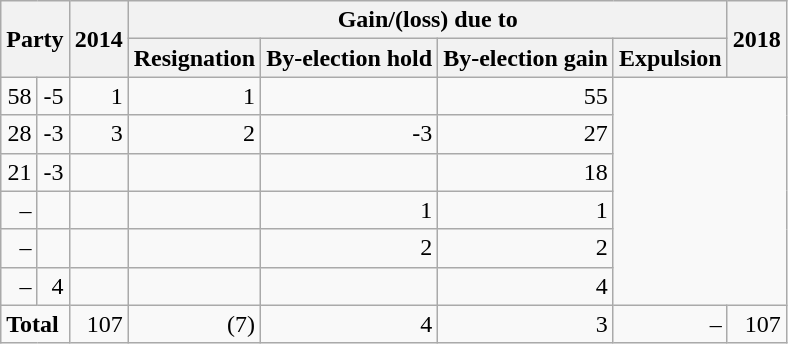<table class="wikitable" style="text-align:right">
<tr>
<th rowspan="2" colspan="2">Party</th>
<th rowspan="2">2014</th>
<th colspan="4">Gain/(loss) due to</th>
<th rowspan="2">2018</th>
</tr>
<tr>
<th>Resignation</th>
<th>By-election hold</th>
<th>By-election gain</th>
<th>Expulsion</th>
</tr>
<tr>
<td>58</td>
<td>-5</td>
<td>1</td>
<td>1</td>
<td></td>
<td>55</td>
</tr>
<tr>
<td>28</td>
<td>-3</td>
<td>3</td>
<td>2</td>
<td>-3</td>
<td>27</td>
</tr>
<tr>
<td>21</td>
<td>-3</td>
<td></td>
<td></td>
<td></td>
<td>18</td>
</tr>
<tr>
<td>–</td>
<td></td>
<td></td>
<td></td>
<td>1</td>
<td>1</td>
</tr>
<tr>
<td>–</td>
<td></td>
<td></td>
<td></td>
<td>2</td>
<td>2</td>
</tr>
<tr>
<td>–</td>
<td>4</td>
<td></td>
<td></td>
<td></td>
<td>4</td>
</tr>
<tr>
<td colspan="2" style="text-align:left;"><strong>Total</strong></td>
<td>107</td>
<td>(7)</td>
<td>4</td>
<td>3</td>
<td>–</td>
<td>107</td>
</tr>
</table>
